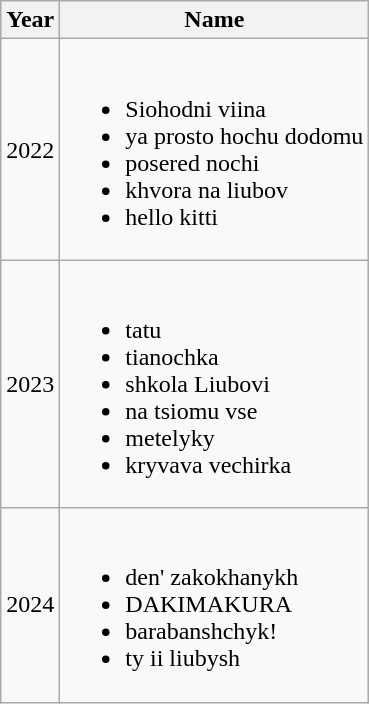<table class="wikitable">
<tr>
<th>Year</th>
<th>Name</th>
</tr>
<tr>
<td>2022</td>
<td><br><ul><li>Siohodni viina</li><li>ya prosto hochu dodomu</li><li>posered nochi</li><li>khvora na liubov</li><li>hello kitti</li></ul></td>
</tr>
<tr>
<td>2023</td>
<td><br><ul><li>tatu</li><li>tianochka</li><li>shkola Liubovi</li><li>na tsiomu vse</li><li>metelyky</li><li>kryvava vechirka</li></ul></td>
</tr>
<tr>
<td>2024</td>
<td><br><ul><li>den' zakokhanykh</li><li>DAKIMAKURA</li><li>barabanshchyk!</li><li>ty ii liubysh</li></ul></td>
</tr>
</table>
